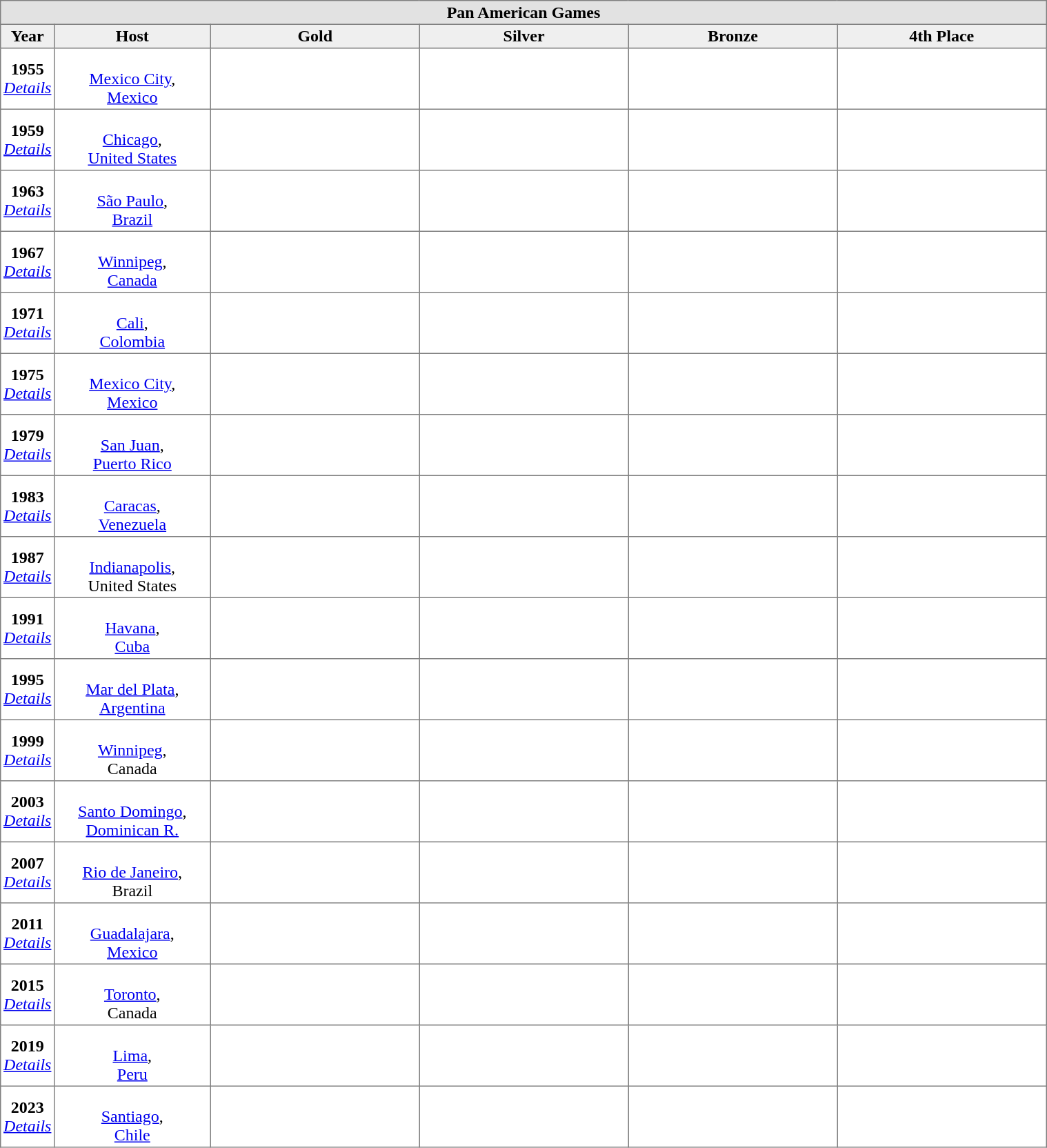<table class="toccolours" border="1" cellpadding="2" style="border-collapse: collapse; text-align: center; width: 80%; margin: 0 auto;">
<tr style= "background: #e2e2e2;">
<th colspan=6 width=100%>Pan American Games</th>
</tr>
<tr style="background: #efefef;">
<th width=5%>Year</th>
<th width=15%>Host</th>
<th width=20%>Gold</th>
<th width=20%>Silver</th>
<th width=20%>Bronze</th>
<th width=20%>4th Place</th>
</tr>
<tr align=center>
<td><strong>1955</strong><br><em><a href='#'>Details</a></em></td>
<td><br><a href='#'>Mexico City</a>,<br> <a href='#'>Mexico</a></td>
<td><strong></strong></td>
<td></td>
<td></td>
<td></td>
</tr>
<tr align=center valign=center>
<td><strong>1959</strong><br><em><a href='#'>Details</a></em></td>
<td><br><a href='#'>Chicago</a>,<br> <a href='#'>United States</a></td>
<td><strong></strong></td>
<td></td>
<td></td>
<td></td>
</tr>
<tr>
<td><strong>1963</strong><br><em><a href='#'>Details</a></em></td>
<td><br><a href='#'>São Paulo</a>,<br> <a href='#'>Brazil</a></td>
<td><strong></strong></td>
<td></td>
<td></td>
<td></td>
</tr>
<tr>
<td><strong>1967</strong><br><em><a href='#'>Details</a></em></td>
<td><br><a href='#'>Winnipeg</a>,<br> <a href='#'>Canada</a></td>
<td><strong></strong></td>
<td></td>
<td></td>
<td></td>
</tr>
<tr>
<td><strong>1971</strong><br><em><a href='#'>Details</a></em></td>
<td><br><a href='#'>Cali</a>,<br> <a href='#'>Colombia</a></td>
<td><strong></strong></td>
<td></td>
<td></td>
<td></td>
</tr>
<tr>
<td><strong>1975</strong><br><em><a href='#'>Details</a></em></td>
<td><br><a href='#'>Mexico City</a>,<br> <a href='#'>Mexico</a></td>
<td><strong></strong></td>
<td></td>
<td></td>
<td></td>
</tr>
<tr>
<td><strong>1979</strong><br><em><a href='#'>Details</a></em></td>
<td><br><a href='#'>San Juan</a>,<br> <a href='#'>Puerto Rico</a></td>
<td><strong></strong></td>
<td></td>
<td></td>
<td></td>
</tr>
<tr>
<td><strong>1983</strong><br><em><a href='#'>Details</a></em></td>
<td><br><a href='#'>Caracas</a>,<br> <a href='#'>Venezuela</a></td>
<td><strong></strong></td>
<td></td>
<td></td>
<td></td>
</tr>
<tr>
<td><strong>1987</strong><br><em><a href='#'>Details</a></em></td>
<td><br><a href='#'>Indianapolis</a>,<br> United States</td>
<td><strong></strong></td>
<td></td>
<td></td>
<td></td>
</tr>
<tr>
<td><strong>1991</strong><br><em><a href='#'>Details</a></em></td>
<td><br><a href='#'>Havana</a>,<br> <a href='#'>Cuba</a></td>
<td><strong></strong></td>
<td></td>
<td></td>
<td></td>
</tr>
<tr>
<td><strong>1995</strong><br><em><a href='#'>Details</a></em></td>
<td><br><a href='#'>Mar del Plata</a>,<br> <a href='#'>Argentina</a></td>
<td><strong></strong></td>
<td></td>
<td></td>
<td></td>
</tr>
<tr>
<td><strong>1999</strong><br><em><a href='#'>Details</a></em></td>
<td><br><a href='#'>Winnipeg</a>,<br> Canada</td>
<td><strong></strong></td>
<td></td>
<td></td>
<td></td>
</tr>
<tr>
<td><strong>2003</strong><br><em><a href='#'>Details</a></em></td>
<td><br><a href='#'>Santo Domingo</a>,<br> <a href='#'>Dominican R.</a></td>
<td><strong></strong></td>
<td></td>
<td></td>
<td></td>
</tr>
<tr>
<td><strong>2007</strong><br><em><a href='#'>Details</a></em></td>
<td><br><a href='#'>Rio de Janeiro</a>,<br> Brazil</td>
<td><strong></strong></td>
<td></td>
<td></td>
<td></td>
</tr>
<tr>
<td><strong>2011</strong><br><em><a href='#'>Details</a></em></td>
<td><br><a href='#'>Guadalajara</a>,<br> <a href='#'>Mexico</a></td>
<td><strong></strong></td>
<td></td>
<td></td>
<td></td>
</tr>
<tr>
<td><strong>2015</strong><br><em><a href='#'>Details</a></em></td>
<td><br><a href='#'>Toronto</a>,<br> Canada</td>
<td><strong></strong></td>
<td></td>
<td></td>
<td></td>
</tr>
<tr>
<td><strong>2019</strong><br><em><a href='#'>Details</a></em></td>
<td><br><a href='#'>Lima</a>,<br> <a href='#'>Peru</a></td>
<td><strong></strong></td>
<td></td>
<td></td>
<td></td>
</tr>
<tr>
<td><strong>2023</strong><br><em><a href='#'>Details</a></em></td>
<td><br><a href='#'>Santiago</a>,<br> <a href='#'>Chile</a></td>
<td><strong></strong></td>
<td></td>
<td></td>
<td></td>
</tr>
</table>
